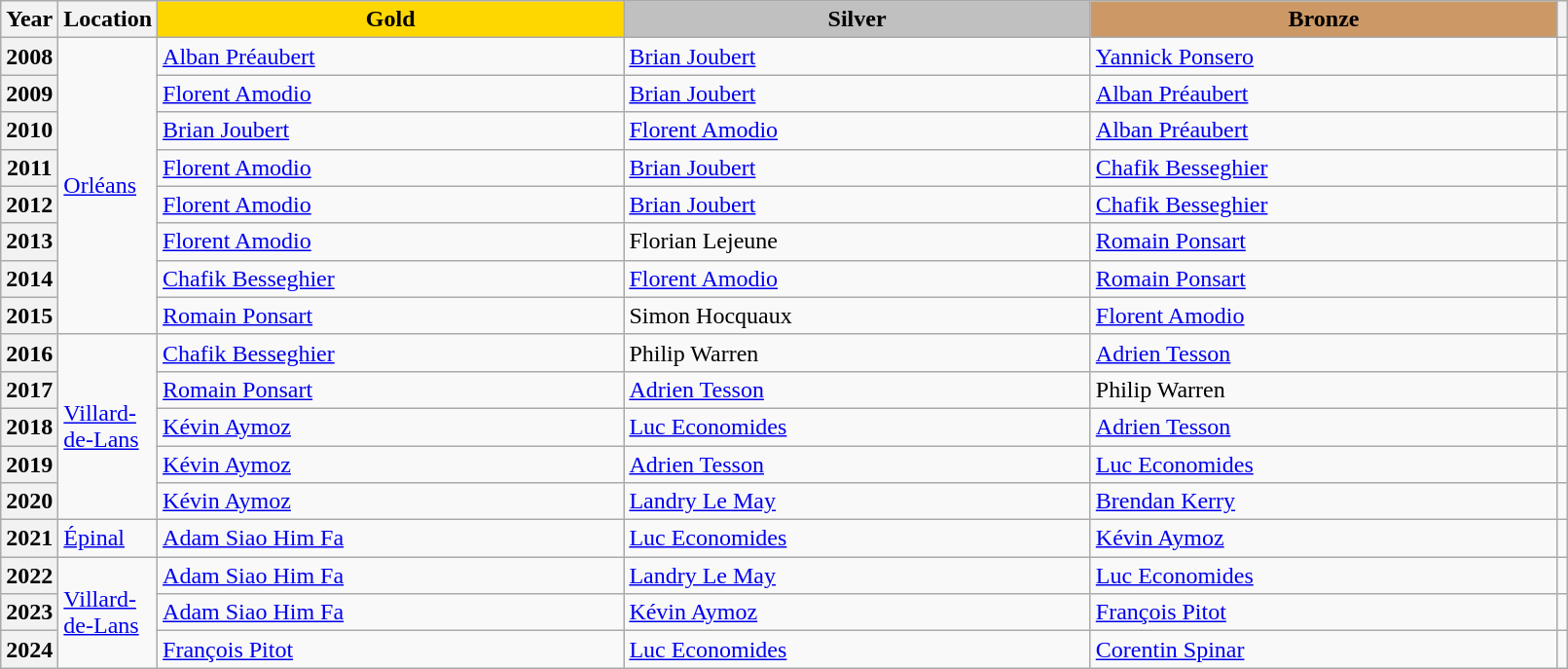<table class="wikitable unsortable" style="text-align:left; width:85%">
<tr>
<th scope="col" style="text-align:center">Year</th>
<th scope="col" style="text-align:center">Location</th>
<td scope="col" style="text-align:center; width:30%; background:gold"><strong>Gold</strong></td>
<td scope="col" style="text-align:center; width:30%; background:silver"><strong>Silver</strong></td>
<td scope="col" style="text-align:center; width:30%; background:#c96"><strong>Bronze</strong></td>
<th scope="col" style="text-align:center"></th>
</tr>
<tr>
<th scope="row">2008</th>
<td rowspan="8"><a href='#'>Orléans</a></td>
<td><a href='#'>Alban Préaubert</a></td>
<td><a href='#'>Brian Joubert</a></td>
<td><a href='#'>Yannick Ponsero</a></td>
<td></td>
</tr>
<tr>
<th scope="row">2009</th>
<td><a href='#'>Florent Amodio</a></td>
<td><a href='#'>Brian Joubert</a></td>
<td><a href='#'>Alban Préaubert</a></td>
<td></td>
</tr>
<tr>
<th scope="row">2010</th>
<td><a href='#'>Brian Joubert</a></td>
<td><a href='#'>Florent Amodio</a></td>
<td><a href='#'>Alban Préaubert</a></td>
<td></td>
</tr>
<tr>
<th scope="row">2011</th>
<td><a href='#'>Florent Amodio</a></td>
<td><a href='#'>Brian Joubert</a></td>
<td><a href='#'>Chafik Besseghier</a></td>
<td></td>
</tr>
<tr>
<th scope="row">2012</th>
<td><a href='#'>Florent Amodio</a></td>
<td><a href='#'>Brian Joubert</a></td>
<td><a href='#'>Chafik Besseghier</a></td>
<td></td>
</tr>
<tr>
<th scope="row">2013</th>
<td><a href='#'>Florent Amodio</a></td>
<td>Florian Lejeune</td>
<td><a href='#'>Romain Ponsart</a></td>
<td></td>
</tr>
<tr>
<th scope="row">2014</th>
<td><a href='#'>Chafik Besseghier</a></td>
<td><a href='#'>Florent Amodio</a></td>
<td><a href='#'>Romain Ponsart</a></td>
<td></td>
</tr>
<tr>
<th scope="row">2015</th>
<td><a href='#'>Romain Ponsart</a></td>
<td>Simon Hocquaux</td>
<td><a href='#'>Florent Amodio</a></td>
<td></td>
</tr>
<tr>
<th scope="row">2016</th>
<td rowspan="5"><a href='#'>Villard-de-Lans</a></td>
<td><a href='#'>Chafik Besseghier</a></td>
<td>Philip Warren</td>
<td><a href='#'>Adrien Tesson</a></td>
<td></td>
</tr>
<tr>
<th scope="row">2017</th>
<td><a href='#'>Romain Ponsart</a></td>
<td><a href='#'>Adrien Tesson</a></td>
<td>Philip Warren</td>
<td></td>
</tr>
<tr>
<th scope="row">2018</th>
<td><a href='#'>Kévin Aymoz</a></td>
<td><a href='#'>Luc Economides</a></td>
<td><a href='#'>Adrien Tesson</a></td>
<td></td>
</tr>
<tr>
<th scope="row">2019</th>
<td><a href='#'>Kévin Aymoz</a></td>
<td><a href='#'>Adrien Tesson</a></td>
<td><a href='#'>Luc Economides</a></td>
<td></td>
</tr>
<tr>
<th scope="row">2020</th>
<td><a href='#'>Kévin Aymoz</a></td>
<td><a href='#'>Landry Le May</a></td>
<td> <a href='#'>Brendan Kerry</a></td>
<td></td>
</tr>
<tr>
<th scope="row">2021</th>
<td><a href='#'>Épinal</a></td>
<td><a href='#'>Adam Siao Him Fa</a></td>
<td><a href='#'>Luc Economides</a></td>
<td><a href='#'>Kévin Aymoz</a></td>
<td></td>
</tr>
<tr>
<th scope="row">2022</th>
<td rowspan="3"><a href='#'>Villard-de-Lans</a></td>
<td><a href='#'>Adam Siao Him Fa</a></td>
<td><a href='#'>Landry Le May</a></td>
<td><a href='#'>Luc Economides</a></td>
<td></td>
</tr>
<tr>
<th scope="row">2023</th>
<td><a href='#'>Adam Siao Him Fa</a></td>
<td><a href='#'>Kévin Aymoz</a></td>
<td><a href='#'>François Pitot</a></td>
<td></td>
</tr>
<tr>
<th scope="row">2024</th>
<td><a href='#'>François Pitot</a></td>
<td><a href='#'>Luc Economides</a></td>
<td><a href='#'>Corentin Spinar</a></td>
<td></td>
</tr>
</table>
